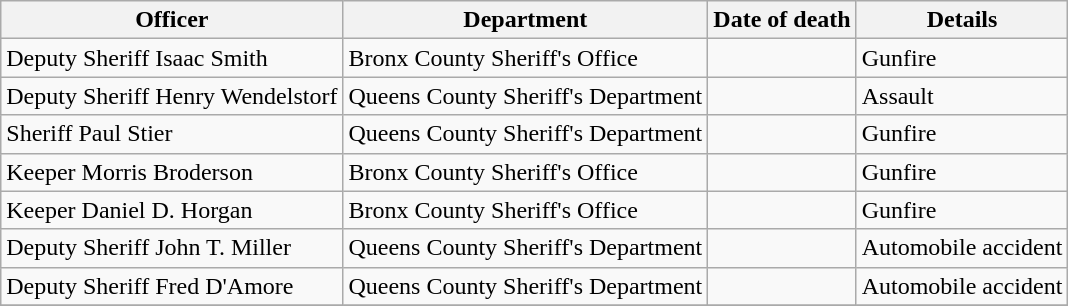<table class="wikitable">
<tr>
<th>Officer</th>
<th>Department</th>
<th>Date of death</th>
<th>Details</th>
</tr>
<tr>
<td>Deputy Sheriff Isaac Smith</td>
<td>Bronx County Sheriff's Office</td>
<td></td>
<td>Gunfire</td>
</tr>
<tr>
<td>Deputy Sheriff Henry Wendelstorf</td>
<td>Queens County Sheriff's Department</td>
<td></td>
<td>Assault</td>
</tr>
<tr>
<td>Sheriff Paul Stier</td>
<td>Queens County Sheriff's Department</td>
<td></td>
<td>Gunfire</td>
</tr>
<tr>
<td>Keeper Morris Broderson</td>
<td>Bronx County Sheriff's Office</td>
<td></td>
<td>Gunfire</td>
</tr>
<tr>
<td>Keeper Daniel D. Horgan</td>
<td>Bronx County Sheriff's Office</td>
<td></td>
<td>Gunfire</td>
</tr>
<tr>
<td>Deputy Sheriff John T. Miller</td>
<td>Queens County Sheriff's Department</td>
<td></td>
<td>Automobile accident</td>
</tr>
<tr>
<td>Deputy Sheriff Fred D'Amore</td>
<td>Queens County Sheriff's Department</td>
<td></td>
<td>Automobile accident</td>
</tr>
<tr>
</tr>
</table>
